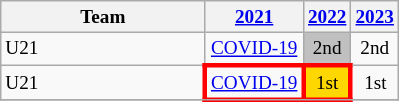<table class="wikitable sortable" style="text-align:center; font-size:80%">
<tr>
<th width=130>Team</th>
<th><a href='#'>2021</a></th>
<th><a href='#'>2022</a></th>
<th><a href='#'>2023</a></th>
</tr>
<tr>
<td align=left> U21</td>
<td><a href='#'>COVID-19</a></td>
<td bgcolor=silver>2nd</td>
<td>2nd</td>
</tr>
<tr>
<td align=left> U21</td>
<td style="border:3px solid red"><a href='#'>COVID-19</a></td>
<td bgcolor=gold style="border:3px solid red">1st</td>
<td>1st</td>
</tr>
<tr>
</tr>
</table>
